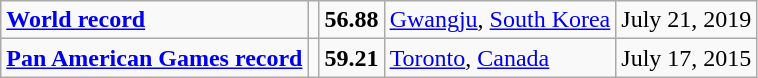<table class="wikitable">
<tr>
<td><strong><a href='#'>World record</a></strong></td>
<td></td>
<td><strong>56.88</strong></td>
<td><a href='#'>Gwangju</a>, <a href='#'>South Korea</a></td>
<td>July 21, 2019</td>
</tr>
<tr>
<td><strong><a href='#'>Pan American Games record</a></strong></td>
<td></td>
<td><strong>59.21</strong></td>
<td><a href='#'>Toronto</a>, <a href='#'>Canada</a></td>
<td>July 17, 2015</td>
</tr>
</table>
